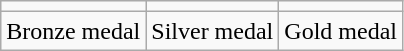<table class="wikitable" style="text-align: center;">
<tr>
<td></td>
<td></td>
<td></td>
</tr>
<tr>
<td>Bronze medal</td>
<td>Silver medal</td>
<td>Gold medal</td>
</tr>
</table>
